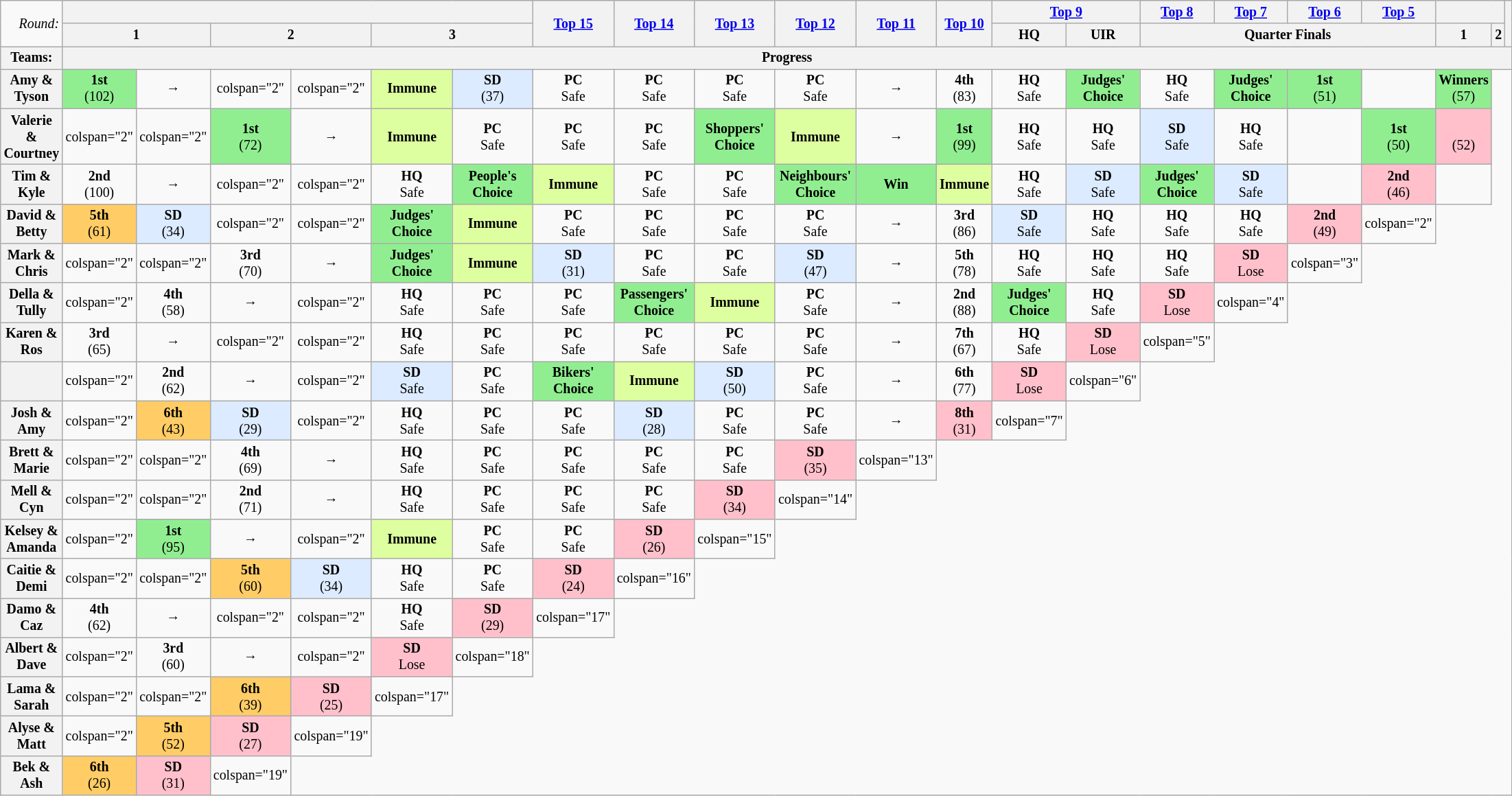<table class="wikitable plainrowheaders" style="margin:1em auto; text-align:center; font-size:83%; width:80em;">
<tr>
<td style="width:10%; text-align:right;" rowspan="2"><em>Round:</em></td>
<th colspan="6"><a href='#'></a></th>
<th rowspan="2" style="width:8%;"><a href='#'>Top 15</a></th>
<th rowspan="2" style="width:8%;"><a href='#'>Top 14</a></th>
<th rowspan="2" style="width:8%;"><a href='#'>Top 13</a></th>
<th rowspan="2" style="width:8%;"><a href='#'>Top 12</a></th>
<th rowspan="2" style="width:8%;"><a href='#'>Top 11</a></th>
<th rowspan="2" style="width:8%;"><a href='#'>Top 10</a></th>
<th colspan="2" style="width:8%;"><a href='#'>Top 9</a></th>
<th style="width:8%;"><a href='#'>Top 8</a></th>
<th style="width:8%;"><a href='#'>Top 7</a></th>
<th style="width:8%;"><a href='#'>Top 6</a></th>
<th style="width:8%;"><a href='#'>Top 5</a></th>
<th colspan="2"><a href='#'></a></th>
<th rowspan="2" style="width:8%;"><a href='#'></a></th>
</tr>
<tr>
<th colspan="2" style="width:4%;">1</th>
<th colspan="2" style="width:4%;">2</th>
<th colspan="2" style="width:4%;">3</th>
<th>HQ</th>
<th>UIR</th>
<th colspan="4">Quarter Finals</th>
<th>1</th>
<th>2</th>
</tr>
<tr>
<th>Teams:</th>
<th colspan="21">Progress</th>
</tr>
<tr>
<th>Amy & Tyson</th>
<td style="background:lightgreen"><strong>1st</strong><br>(102)</td>
<td>→</td>
<td>colspan="2" </td>
<td>colspan="2" </td>
<td bgcolor="DDFF9F"><strong>Immune</strong></td>
<td style="background:#DCEBFF"><strong>SD</strong><br>(37)</td>
<td><strong>PC</strong><br>Safe</td>
<td><strong>PC</strong><br>Safe</td>
<td><strong>PC</strong><br>Safe</td>
<td><strong>PC</strong><br>Safe</td>
<td>→</td>
<td><strong>4th</strong><br>(83)</td>
<td><strong>HQ</strong><br>Safe</td>
<td bgcolor="lightgreen"><strong>Judges'<br>Choice</strong></td>
<td><strong>HQ</strong><br>Safe</td>
<td bgcolor="lightgreen"><strong>Judges'<br>Choice</strong></td>
<td style="background:lightgreen"><strong>1st</strong><br>(51)</td>
<td></td>
<td style="background:lightgreen"><strong>Winners</strong><br>(57)</td>
</tr>
<tr>
<th>Valerie & Courtney</th>
<td>colspan="2" </td>
<td>colspan="2" </td>
<td style="background:lightgreen"><strong>1st</strong><br>(72)</td>
<td>→</td>
<td bgcolor="DDFF9F"><strong>Immune</strong></td>
<td><strong>PC</strong><br>Safe</td>
<td><strong>PC</strong><br>Safe</td>
<td><strong>PC</strong><br>Safe</td>
<td bgcolor="lightgreen"><strong>Shoppers'<br>Choice</strong></td>
<td bgcolor="DDFF9F"><strong>Immune</strong></td>
<td>→</td>
<td style="background:lightgreen"><strong>1st</strong><br> (99)</td>
<td><strong>HQ</strong><br>Safe</td>
<td><strong>HQ</strong><br>Safe</td>
<td style="background:#DCEBFF"><strong>SD</strong> <br>Safe</td>
<td><strong>HQ</strong><br>Safe</td>
<td></td>
<td style="background:lightgreen"><strong>1st</strong><br>(50)</td>
<td style="background:pink"><br>(52)</td>
</tr>
<tr>
<th>Tim & Kyle</th>
<td><strong>2nd</strong><br> (100)</td>
<td>→</td>
<td>colspan="2" </td>
<td>colspan="2" </td>
<td><strong>HQ</strong><br>Safe</td>
<td bgcolor="lightgreen"><strong>People's<br>Choice</strong></td>
<td bgcolor="DDFF9F"><strong>Immune</strong></td>
<td><strong>PC</strong><br>Safe</td>
<td><strong>PC</strong><br>Safe</td>
<td bgcolor="lightgreen"><strong>Neighbours'<br>Choice</strong></td>
<td bgcolor="lightgreen"><strong>Win</strong></td>
<td style="background:#DDFF9F"><strong>Immune</strong></td>
<td><strong>HQ</strong><br>Safe</td>
<td style="background:#DCEBFF"><strong>SD</strong> <br>Safe</td>
<td bgcolor="lightgreen"><strong>Judges'<br>Choice</strong></td>
<td style="background:#DCEBFF"><strong>SD</strong> <br>Safe</td>
<td></td>
<td style=background:pink><strong>2nd</strong><br>(46)</td>
<td></td>
</tr>
<tr>
<th>David & Betty</th>
<td style="background:#FFCC66"><strong>5th</strong><br>(61)</td>
<td style="background:#DCEBFF"><strong>SD</strong><br>(34)</td>
<td>colspan="2" </td>
<td>colspan="2" </td>
<td bgcolor="lightgreen"><strong>Judges'<br>Choice</strong></td>
<td bgcolor="DDFF9F"><strong>Immune</strong></td>
<td><strong>PC</strong><br>Safe</td>
<td><strong>PC</strong><br>Safe</td>
<td><strong>PC</strong><br>Safe</td>
<td><strong>PC</strong><br>Safe</td>
<td>→</td>
<td><strong>3rd</strong><br>(86)</td>
<td style="background:#DCEBFF"><strong>SD</strong><br>Safe</td>
<td><strong>HQ</strong><br>Safe</td>
<td><strong>HQ</strong><br>Safe</td>
<td><strong>HQ</strong><br>Safe</td>
<td style=background:pink><strong>2nd</strong><br>(49)</td>
<td>colspan="2" </td>
</tr>
<tr>
<th>Mark & Chris</th>
<td>colspan="2" </td>
<td>colspan="2" </td>
<td><strong>3rd</strong><br>(70)</td>
<td>→</td>
<td bgcolor="lightgreen"><strong>Judges'<br>Choice</strong></td>
<td bgcolor="DDFF9F"><strong>Immune</strong></td>
<td style="background:#DCEBFF"><strong>SD</strong><br>(31)</td>
<td><strong>PC</strong><br>Safe</td>
<td><strong>PC</strong><br>Safe</td>
<td style="background:#DCEBFF"><strong>SD</strong><br>(47)</td>
<td>→</td>
<td><strong>5th</strong><br>(78)</td>
<td><strong>HQ</strong><br>Safe</td>
<td><strong>HQ</strong><br>Safe</td>
<td><strong>HQ</strong><br>Safe</td>
<td style="background:pink;"><strong>SD</strong><br>Lose</td>
<td>colspan="3" </td>
</tr>
<tr>
<th>Della & Tully</th>
<td>colspan="2" </td>
<td><strong>4th</strong><br>(58)</td>
<td>→</td>
<td>colspan="2" </td>
<td><strong>HQ</strong><br>Safe</td>
<td><strong>PC</strong><br>Safe</td>
<td><strong>PC</strong><br>Safe</td>
<td bgcolor="lightgreen"><strong>Passengers'<br>Choice</strong></td>
<td bgcolor="DDFF9F"><strong>Immune</strong></td>
<td><strong>PC</strong><br>Safe</td>
<td>→</td>
<td><strong>2nd</strong><br>(88)</td>
<td bgcolor="lightgreen"><strong>Judges'<br>Choice</strong></td>
<td><strong>HQ</strong><br>Safe</td>
<td style="background:pink;"><strong>SD</strong><br>Lose</td>
<td>colspan="4" </td>
</tr>
<tr>
<th>Karen & Ros</th>
<td><strong>3rd</strong><br>(65)</td>
<td>→</td>
<td>colspan="2" </td>
<td>colspan="2" </td>
<td><strong>HQ</strong><br>Safe</td>
<td><strong>PC</strong><br>Safe</td>
<td><strong>PC</strong><br>Safe</td>
<td><strong>PC</strong><br>Safe</td>
<td><strong>PC</strong><br>Safe</td>
<td><strong>PC</strong><br>Safe</td>
<td>→</td>
<td><strong>7th</strong><br>(67)</td>
<td><strong>HQ</strong><br>Safe</td>
<td style="background:pink;"><strong>SD</strong><br>Lose</td>
<td>colspan="5" </td>
</tr>
<tr>
<th></th>
<td>colspan="2" </td>
<td><strong>2nd</strong><br>(62)</td>
<td>→</td>
<td>colspan="2" </td>
<td style="background:#DCEBFF"><strong>SD</strong><br>Safe</td>
<td><strong>PC</strong><br>Safe</td>
<td bgcolor="lightgreen"><strong>Bikers'<br>Choice</strong></td>
<td bgcolor="DDFF9F"><strong>Immune</strong></td>
<td style="background:#DCEBFF"><strong>SD</strong><br>(50)</td>
<td><strong>PC</strong><br>Safe</td>
<td>→</td>
<td><strong>6th</strong><br>(77)</td>
<td style="background:pink;"><strong>SD</strong><br>Lose</td>
<td>colspan="6" </td>
</tr>
<tr>
<th>Josh & Amy</th>
<td>colspan="2" </td>
<td style="background:#FFCC66"><strong>6th</strong><br>(43)</td>
<td style="background:#DCEBFF"><strong>SD</strong><br>(29)</td>
<td>colspan="2" </td>
<td><strong>HQ</strong><br>Safe</td>
<td><strong>PC</strong><br>Safe</td>
<td><strong>PC</strong><br>Safe</td>
<td style="background:#DCEBFF"><strong>SD</strong><br>(28)</td>
<td><strong>PC</strong><br>Safe</td>
<td><strong>PC</strong><br>Safe</td>
<td>→</td>
<td style="background:pink;"><strong>8th</strong><br>(31)</td>
<td>colspan="7" </td>
</tr>
<tr>
<th>Brett & Marie</th>
<td>colspan="2" </td>
<td>colspan="2" </td>
<td><strong>4th</strong><br>(69)</td>
<td>→</td>
<td><strong>HQ</strong><br>Safe</td>
<td><strong>PC</strong><br>Safe</td>
<td><strong>PC</strong><br>Safe</td>
<td><strong>PC</strong><br>Safe</td>
<td><strong>PC</strong><br>Safe</td>
<td style="background:pink;"><strong>SD</strong><br>(35)</td>
<td>colspan="13" </td>
</tr>
<tr>
<th>Mell & Cyn</th>
<td>colspan="2" </td>
<td>colspan="2" </td>
<td><strong>2nd</strong><br>(71)</td>
<td>→</td>
<td><strong>HQ</strong><br>Safe</td>
<td><strong>PC</strong><br>Safe</td>
<td><strong>PC</strong><br>Safe</td>
<td><strong>PC</strong><br>Safe</td>
<td style="background:pink;"><strong>SD</strong><br>(34)</td>
<td>colspan="14" </td>
</tr>
<tr>
<th>Kelsey & Amanda</th>
<td>colspan="2" </td>
<td style="background:lightgreen"><strong>1st</strong><br>(95)</td>
<td>→</td>
<td>colspan="2" </td>
<td bgcolor="DDFF9F"><strong>Immune</strong></td>
<td><strong>PC</strong><br>Safe</td>
<td><strong>PC</strong><br>Safe</td>
<td style="background:pink;"><strong>SD</strong><br>(26)</td>
<td>colspan="15" </td>
</tr>
<tr>
<th>Caitie & Demi</th>
<td>colspan="2" </td>
<td>colspan="2" </td>
<td style="background:#FFCC66"><strong>5th</strong><br>(60)</td>
<td style="background:#DCEBFF"><strong>SD</strong><br>(34)</td>
<td><strong>HQ</strong><br>Safe</td>
<td><strong>PC</strong><br>Safe</td>
<td style="background:pink;"><strong>SD</strong><br>(24)</td>
<td>colspan="16" </td>
</tr>
<tr>
<th>Damo & Caz</th>
<td><strong>4th</strong><br>(62)</td>
<td>→</td>
<td>colspan="2" </td>
<td>colspan="2" </td>
<td><strong>HQ</strong><br>Safe</td>
<td style="background:pink;"><strong>SD</strong><br>(29)</td>
<td>colspan="17" </td>
</tr>
<tr>
<th>Albert & Dave</th>
<td>colspan="2" </td>
<td><strong>3rd</strong><br>(60)</td>
<td>→</td>
<td>colspan="2" </td>
<td style="background:pink;"><strong>SD</strong><br>Lose</td>
<td>colspan="18" </td>
</tr>
<tr>
<th>Lama & Sarah</th>
<td>colspan="2" </td>
<td>colspan="2" </td>
<td style="background:#FFCC66"><strong>6th</strong><br>(39)</td>
<td style="background:pink;"><strong>SD</strong><br>(25)</td>
<td>colspan="17" </td>
</tr>
<tr>
<th>Alyse & Matt</th>
<td>colspan="2" </td>
<td style="background:#FFCC66"><strong>5th</strong><br>(52)</td>
<td style="background:pink;"><strong>SD</strong><br>(27)</td>
<td>colspan="19" </td>
</tr>
<tr>
<th>Bek & Ash</th>
<td style="background:#FFCC66"><strong>6th</strong><br>(26)</td>
<td style="background:pink;"><strong>SD</strong><br>(31)</td>
<td>colspan="19" </td>
</tr>
</table>
